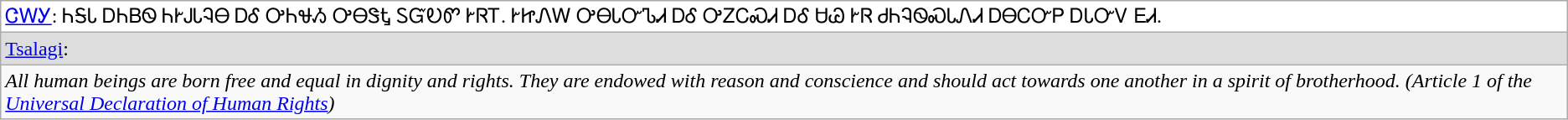<table class="wikitable">
<tr>
<td style="background:#fff;"><a href='#'>ᏣᎳᎩ</a>: ᏂᎦᏓ ᎠᏂᏴᏫ ᏂᎨᎫᏓᎸᎾ ᎠᎴ ᎤᏂᏠᏱ ᎤᎾᏕᎿ ᏚᏳᎧᏛ ᎨᏒᎢ. ᎨᏥᏁᎳ ᎤᎾᏓᏅᏖᏗ ᎠᎴ ᎤᏃᏟᏍᏗ ᎠᎴ ᏌᏊ ᎨᏒ ᏧᏂᎸᏫᏍᏓᏁᏗ ᎠᎾᏟᏅᏢ ᎠᏓᏅᏙ ᎬᏗ.</td>
</tr>
<tr>
<td style="background:#ddd;"><a href='#'>Tsalagi</a>: </td>
</tr>
<tr>
<td><em>All human beings are born free and equal in dignity and rights. They are endowed with reason and conscience and should act towards one another in a spirit of brotherhood.</em> <em>(Article 1 of the <a href='#'>Universal Declaration of Human Rights</a>)</em></td>
</tr>
</table>
